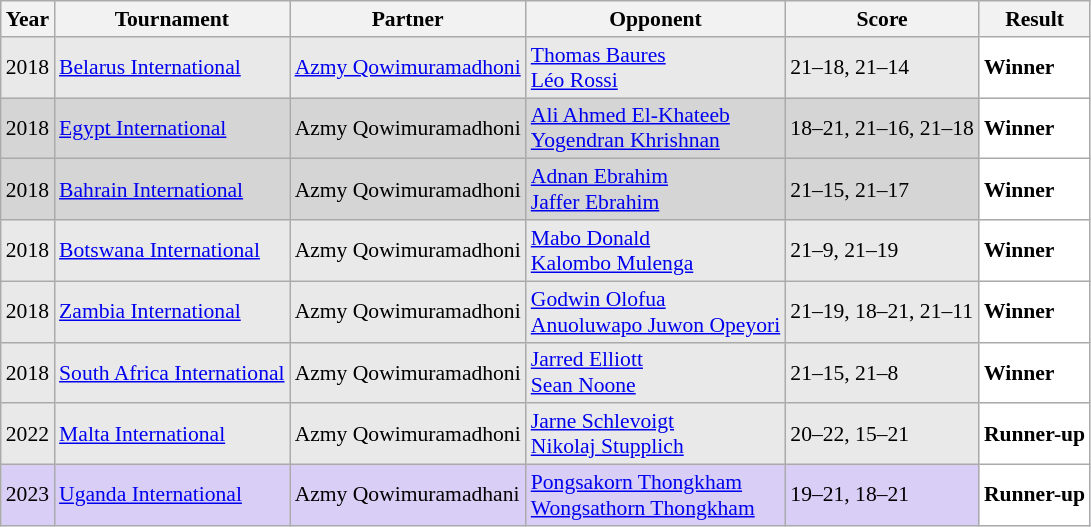<table class="sortable wikitable" style="font-size: 90%;">
<tr>
<th>Year</th>
<th>Tournament</th>
<th>Partner</th>
<th>Opponent</th>
<th>Score</th>
<th>Result</th>
</tr>
<tr style="background:#E9E9E9">
<td align="center">2018</td>
<td align="left"><a href='#'>Belarus International</a></td>
<td align="left"> <a href='#'>Azmy Qowimuramadhoni</a></td>
<td align="left"> <a href='#'>Thomas Baures</a><br> <a href='#'>Léo Rossi</a></td>
<td align="left">21–18, 21–14</td>
<td style="text-align:left; background:white"> <strong>Winner</strong></td>
</tr>
<tr style="background:#D5D5D5">
<td align="center">2018</td>
<td align="left"><a href='#'>Egypt International</a></td>
<td align="left"> Azmy Qowimuramadhoni</td>
<td align="left"> <a href='#'>Ali Ahmed El-Khateeb</a><br> <a href='#'>Yogendran Khrishnan</a></td>
<td align="left">18–21, 21–16, 21–18</td>
<td style="text-align:left; background:white"> <strong>Winner</strong></td>
</tr>
<tr style="background:#D5D5D5">
<td align="center">2018</td>
<td align="left"><a href='#'>Bahrain International</a></td>
<td align="left"> Azmy Qowimuramadhoni</td>
<td align="left"> <a href='#'>Adnan Ebrahim</a><br> <a href='#'>Jaffer Ebrahim</a></td>
<td align="left">21–15, 21–17</td>
<td style="text-align:left; background:white"> <strong>Winner</strong></td>
</tr>
<tr style="background:#E9E9E9">
<td align="center">2018</td>
<td align="left"><a href='#'>Botswana International</a></td>
<td align="left"> Azmy Qowimuramadhoni</td>
<td align="left"> <a href='#'>Mabo Donald</a><br> <a href='#'>Kalombo Mulenga</a></td>
<td align="left">21–9, 21–19</td>
<td style="text-align:left; background:white"> <strong>Winner</strong></td>
</tr>
<tr style="background:#E9E9E9">
<td align="center">2018</td>
<td align="left"><a href='#'>Zambia International</a></td>
<td align="left"> Azmy Qowimuramadhoni</td>
<td align="left"> <a href='#'>Godwin Olofua</a><br> <a href='#'>Anuoluwapo Juwon Opeyori</a></td>
<td align="left">21–19, 18–21, 21–11</td>
<td style="text-align:left; background:white"> <strong>Winner</strong></td>
</tr>
<tr style="background:#E9E9E9">
<td align="center">2018</td>
<td align="left"><a href='#'>South Africa International</a></td>
<td align="left"> Azmy Qowimuramadhoni</td>
<td align="left"> <a href='#'>Jarred Elliott</a><br> <a href='#'>Sean Noone</a></td>
<td align="left">21–15, 21–8</td>
<td style="text-align:left; background:white"> <strong>Winner</strong></td>
</tr>
<tr style="background:#E9E9E9">
<td align="center">2022</td>
<td align="left"><a href='#'>Malta International</a></td>
<td align="left"> Azmy Qowimuramadhoni</td>
<td align="left"> <a href='#'>Jarne Schlevoigt</a><br> <a href='#'>Nikolaj Stupplich</a></td>
<td align="left">20–22, 15–21</td>
<td style="text-align:left; background:white"> <strong>Runner-up</strong></td>
</tr>
<tr style="background:#D8CEF6">
<td align="center">2023</td>
<td align="left"><a href='#'>Uganda International</a></td>
<td align="left"> Azmy Qowimuramadhani</td>
<td align="left"> <a href='#'>Pongsakorn Thongkham</a><br> <a href='#'>Wongsathorn Thongkham</a></td>
<td align="left">19–21, 18–21</td>
<td style="text-align:left; background:white"> <strong>Runner-up</strong></td>
</tr>
</table>
